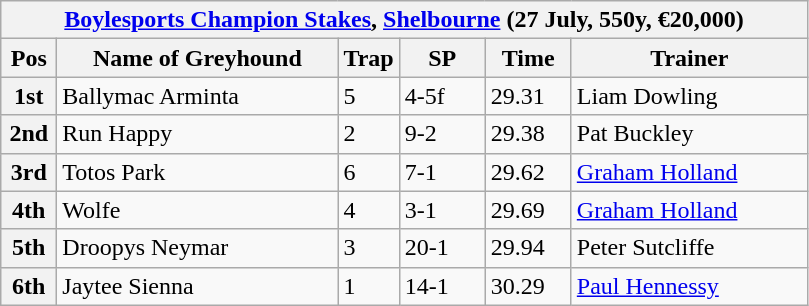<table class="wikitable">
<tr>
<th colspan="6"><a href='#'>Boylesports Champion Stakes</a>, <a href='#'>Shelbourne</a> (27 July, 550y, €20,000)</th>
</tr>
<tr>
<th width=30>Pos</th>
<th width=180>Name of Greyhound</th>
<th width=30>Trap</th>
<th width=50>SP</th>
<th width=50>Time</th>
<th width=150>Trainer</th>
</tr>
<tr>
<th>1st</th>
<td>Ballymac Arminta</td>
<td>5</td>
<td>4-5f</td>
<td>29.31</td>
<td>Liam Dowling</td>
</tr>
<tr>
<th>2nd</th>
<td>Run Happy</td>
<td>2</td>
<td>9-2</td>
<td>29.38</td>
<td>Pat Buckley</td>
</tr>
<tr>
<th>3rd</th>
<td>Totos Park</td>
<td>6</td>
<td>7-1</td>
<td>29.62</td>
<td><a href='#'>Graham Holland</a></td>
</tr>
<tr>
<th>4th</th>
<td>Wolfe</td>
<td>4</td>
<td>3-1</td>
<td>29.69</td>
<td><a href='#'>Graham Holland</a></td>
</tr>
<tr>
<th>5th</th>
<td>Droopys Neymar</td>
<td>3</td>
<td>20-1</td>
<td>29.94</td>
<td>Peter Sutcliffe</td>
</tr>
<tr>
<th>6th</th>
<td>Jaytee Sienna</td>
<td>1</td>
<td>14-1</td>
<td>30.29</td>
<td><a href='#'>Paul Hennessy</a></td>
</tr>
</table>
